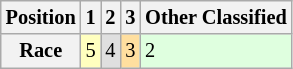<table class="wikitable" style="font-size: 85%; style=">
<tr>
<th>Position</th>
<th>1</th>
<th>2</th>
<th>3</th>
<th>Other Classified</th>
</tr>
<tr>
<th>Race</th>
<td style="background:#ffffbf;">5</td>
<td style="background:#dfdfdf;">4</td>
<td style="background:#ffdf9f;">3</td>
<td style="background:#dfffdf;">2</td>
</tr>
</table>
